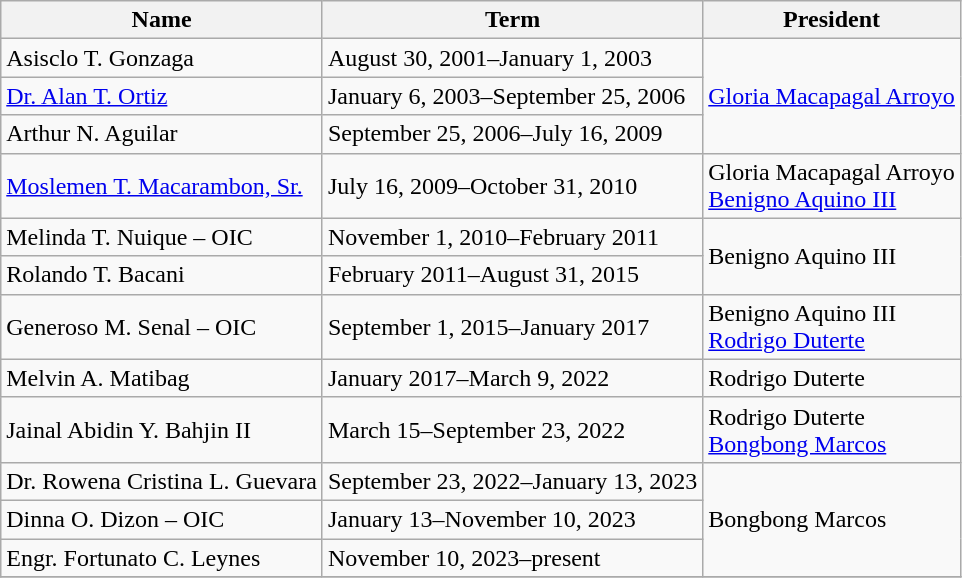<table class="wikitable">
<tr>
<th>Name</th>
<th>Term</th>
<th>President</th>
</tr>
<tr>
<td>Asisclo T. Gonzaga</td>
<td>August 30, 2001–January 1, 2003</td>
<td rowspan="3"><a href='#'>Gloria Macapagal Arroyo</a></td>
</tr>
<tr>
<td><a href='#'>Dr. Alan T. Ortiz</a></td>
<td>January 6, 2003–September 25, 2006</td>
</tr>
<tr>
<td>Arthur N. Aguilar</td>
<td>September 25, 2006–July 16, 2009</td>
</tr>
<tr>
<td><a href='#'>Moslemen T. Macarambon, Sr.</a></td>
<td>July 16, 2009–October 31, 2010</td>
<td>Gloria Macapagal Arroyo<br><a href='#'>Benigno Aquino III</a></td>
</tr>
<tr>
<td>Melinda T. Nuique – OIC</td>
<td>November 1, 2010–February 2011</td>
<td rowspan="2">Benigno Aquino III</td>
</tr>
<tr>
<td>Rolando T. Bacani</td>
<td>February 2011–August 31, 2015</td>
</tr>
<tr>
<td>Generoso M. Senal – OIC</td>
<td>September 1, 2015–January 2017</td>
<td>Benigno Aquino III<br><a href='#'>Rodrigo Duterte</a></td>
</tr>
<tr>
<td>Melvin A. Matibag</td>
<td>January 2017–March 9, 2022</td>
<td>Rodrigo Duterte</td>
</tr>
<tr>
<td>Jainal Abidin Y. Bahjin II</td>
<td>March 15–September 23, 2022</td>
<td>Rodrigo Duterte<br><a href='#'>Bongbong Marcos</a></td>
</tr>
<tr>
<td>Dr. Rowena Cristina L. Guevara</td>
<td>September 23, 2022–January 13, 2023</td>
<td rowspan="3">Bongbong Marcos</td>
</tr>
<tr>
<td>Dinna O. Dizon – OIC</td>
<td>January 13–November 10, 2023</td>
</tr>
<tr>
<td>Engr. Fortunato C. Leynes</td>
<td>November 10, 2023–present</td>
</tr>
<tr>
</tr>
</table>
